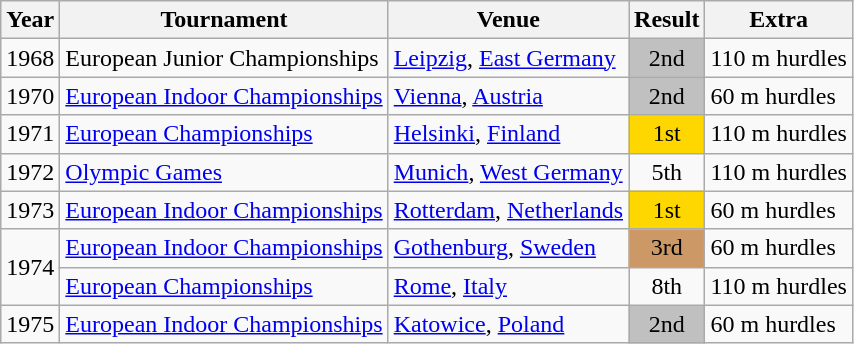<table class=wikitable>
<tr>
<th>Year</th>
<th>Tournament</th>
<th>Venue</th>
<th>Result</th>
<th>Extra</th>
</tr>
<tr>
<td>1968</td>
<td>European Junior Championships</td>
<td><a href='#'>Leipzig</a>, <a href='#'>East Germany</a></td>
<td bgcolor="silver" align="center">2nd</td>
<td>110 m hurdles</td>
</tr>
<tr>
<td>1970</td>
<td><a href='#'>European Indoor Championships</a></td>
<td><a href='#'>Vienna</a>, <a href='#'>Austria</a></td>
<td bgcolor="silver" align="center">2nd</td>
<td>60 m hurdles</td>
</tr>
<tr>
<td>1971</td>
<td><a href='#'>European Championships</a></td>
<td><a href='#'>Helsinki</a>, <a href='#'>Finland</a></td>
<td bgcolor="gold" align="center">1st</td>
<td>110 m hurdles</td>
</tr>
<tr>
<td>1972</td>
<td><a href='#'>Olympic Games</a></td>
<td><a href='#'>Munich</a>, <a href='#'>West Germany</a></td>
<td align="center">5th</td>
<td>110 m hurdles</td>
</tr>
<tr>
<td>1973</td>
<td><a href='#'>European Indoor Championships</a></td>
<td><a href='#'>Rotterdam</a>, <a href='#'>Netherlands</a></td>
<td bgcolor="gold" align="center">1st</td>
<td>60 m hurdles</td>
</tr>
<tr>
<td rowspan=2>1974</td>
<td><a href='#'>European Indoor Championships</a></td>
<td><a href='#'>Gothenburg</a>, <a href='#'>Sweden</a></td>
<td bgcolor="cc9966" align="center">3rd</td>
<td>60 m hurdles</td>
</tr>
<tr>
<td><a href='#'>European Championships</a></td>
<td><a href='#'>Rome</a>, <a href='#'>Italy</a></td>
<td align="center">8th</td>
<td>110 m hurdles</td>
</tr>
<tr>
<td>1975</td>
<td><a href='#'>European Indoor Championships</a></td>
<td><a href='#'>Katowice</a>, <a href='#'>Poland</a></td>
<td bgcolor="silver" align="center">2nd</td>
<td>60 m hurdles</td>
</tr>
</table>
